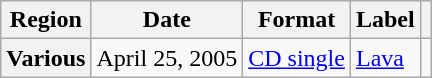<table class="wikitable plainrowheaders">
<tr>
<th scope="col">Region</th>
<th scope="col">Date</th>
<th scope="col">Format</th>
<th scope="col">Label</th>
<th scope="col"></th>
</tr>
<tr>
<th scope="row">Various</th>
<td>April 25, 2005</td>
<td><a href='#'>CD single</a></td>
<td><a href='#'>Lava</a></td>
<td align="center"></td>
</tr>
</table>
